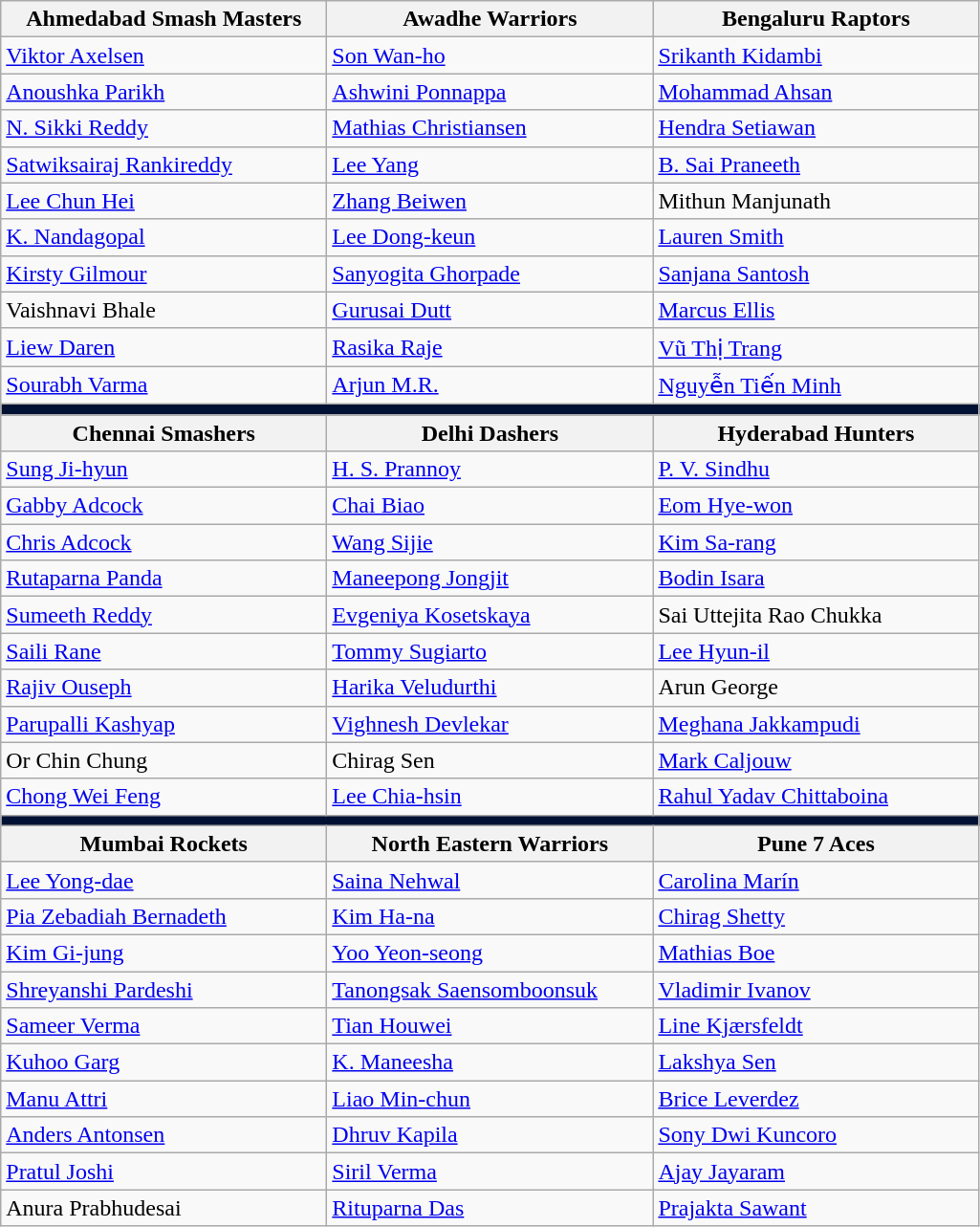<table class="wikitable">
<tr>
<th style="width: 220px;">Ahmedabad Smash Masters</th>
<th style="width: 220px;">Awadhe Warriors</th>
<th style="width: 220px;">Bengaluru Raptors</th>
</tr>
<tr>
<td> <a href='#'>Viktor Axelsen</a></td>
<td> <a href='#'>Son Wan-ho</a></td>
<td> <a href='#'>Srikanth Kidambi</a></td>
</tr>
<tr>
<td> <a href='#'>Anoushka Parikh</a></td>
<td> <a href='#'>Ashwini Ponnappa</a></td>
<td> <a href='#'>Mohammad Ahsan</a></td>
</tr>
<tr>
<td> <a href='#'>N. Sikki Reddy</a></td>
<td> <a href='#'>Mathias Christiansen</a></td>
<td> <a href='#'>Hendra Setiawan</a></td>
</tr>
<tr>
<td> <a href='#'>Satwiksairaj Rankireddy</a></td>
<td> <a href='#'>Lee Yang</a></td>
<td> <a href='#'>B. Sai Praneeth</a></td>
</tr>
<tr>
<td> <a href='#'>Lee Chun Hei</a></td>
<td> <a href='#'>Zhang Beiwen</a></td>
<td> Mithun Manjunath</td>
</tr>
<tr>
<td> <a href='#'>K. Nandagopal</a></td>
<td> <a href='#'>Lee Dong-keun</a></td>
<td> <a href='#'>Lauren Smith</a></td>
</tr>
<tr>
<td> <a href='#'>Kirsty Gilmour</a></td>
<td> <a href='#'>Sanyogita Ghorpade</a></td>
<td> <a href='#'>Sanjana Santosh</a></td>
</tr>
<tr>
<td> Vaishnavi Bhale</td>
<td> <a href='#'>Gurusai Dutt</a></td>
<td> <a href='#'>Marcus Ellis</a></td>
</tr>
<tr>
<td> <a href='#'>Liew Daren</a></td>
<td> <a href='#'>Rasika Raje</a></td>
<td> <a href='#'>Vũ Thị Trang</a></td>
</tr>
<tr>
<td> <a href='#'>Sourabh Varma</a></td>
<td> <a href='#'>Arjun M.R.</a></td>
<td> <a href='#'>Nguyễn Tiến Minh</a></td>
</tr>
<tr>
<td colspan="3" style="background:#013;"></td>
</tr>
<tr>
<th>Chennai Smashers</th>
<th>Delhi Dashers</th>
<th>Hyderabad Hunters</th>
</tr>
<tr>
<td> <a href='#'>Sung Ji-hyun</a></td>
<td> <a href='#'>H. S. Prannoy</a></td>
<td> <a href='#'>P. V. Sindhu</a></td>
</tr>
<tr>
<td> <a href='#'>Gabby Adcock</a></td>
<td> <a href='#'>Chai Biao</a></td>
<td> <a href='#'>Eom Hye-won</a></td>
</tr>
<tr>
<td> <a href='#'>Chris Adcock</a></td>
<td> <a href='#'>Wang Sijie</a></td>
<td> <a href='#'>Kim Sa-rang</a></td>
</tr>
<tr>
<td> <a href='#'>Rutaparna Panda</a></td>
<td> <a href='#'>Maneepong Jongjit</a></td>
<td> <a href='#'>Bodin Isara</a></td>
</tr>
<tr>
<td> <a href='#'>Sumeeth Reddy</a></td>
<td> <a href='#'>Evgeniya Kosetskaya</a></td>
<td> Sai Uttejita Rao Chukka</td>
</tr>
<tr>
<td> <a href='#'>Saili Rane</a></td>
<td> <a href='#'>Tommy Sugiarto</a></td>
<td> <a href='#'>Lee Hyun-il</a></td>
</tr>
<tr>
<td> <a href='#'>Rajiv Ouseph</a></td>
<td> <a href='#'>Harika Veludurthi</a></td>
<td> Arun George</td>
</tr>
<tr>
<td> <a href='#'>Parupalli Kashyap</a></td>
<td> <a href='#'>Vighnesh Devlekar</a></td>
<td> <a href='#'>Meghana Jakkampudi</a></td>
</tr>
<tr>
<td> Or Chin Chung</td>
<td> Chirag Sen</td>
<td> <a href='#'>Mark Caljouw</a></td>
</tr>
<tr>
<td> <a href='#'>Chong Wei Feng</a></td>
<td> <a href='#'>Lee Chia-hsin</a></td>
<td> <a href='#'>Rahul Yadav Chittaboina</a></td>
</tr>
<tr>
<td colspan="3" style="background:#013;"></td>
</tr>
<tr>
<th style="width: 220px;">Mumbai Rockets</th>
<th style="width: 220px;">North Eastern Warriors</th>
<th style="width: 220px;">Pune 7 Aces</th>
</tr>
<tr>
<td> <a href='#'>Lee Yong-dae</a></td>
<td> <a href='#'>Saina Nehwal</a></td>
<td> <a href='#'>Carolina Marín</a></td>
</tr>
<tr>
<td> <a href='#'>Pia Zebadiah Bernadeth</a></td>
<td> <a href='#'>Kim Ha-na</a></td>
<td> <a href='#'>Chirag Shetty</a></td>
</tr>
<tr>
<td> <a href='#'>Kim Gi-jung</a></td>
<td> <a href='#'>Yoo Yeon-seong</a></td>
<td> <a href='#'>Mathias Boe</a></td>
</tr>
<tr>
<td> <a href='#'>Shreyanshi Pardeshi</a></td>
<td> <a href='#'>Tanongsak Saensomboonsuk</a></td>
<td> <a href='#'>Vladimir Ivanov</a></td>
</tr>
<tr>
<td> <a href='#'>Sameer Verma</a></td>
<td> <a href='#'>Tian Houwei</a></td>
<td> <a href='#'>Line Kjærsfeldt</a></td>
</tr>
<tr>
<td> <a href='#'>Kuhoo Garg</a></td>
<td> <a href='#'>K. Maneesha</a></td>
<td> <a href='#'>Lakshya Sen</a></td>
</tr>
<tr>
<td> <a href='#'>Manu Attri</a></td>
<td> <a href='#'>Liao Min-chun</a></td>
<td> <a href='#'>Brice Leverdez</a></td>
</tr>
<tr>
<td> <a href='#'>Anders Antonsen</a></td>
<td> <a href='#'>Dhruv Kapila</a></td>
<td> <a href='#'>Sony Dwi Kuncoro</a></td>
</tr>
<tr>
<td> <a href='#'>Pratul Joshi</a></td>
<td> <a href='#'>Siril Verma</a></td>
<td> <a href='#'>Ajay Jayaram</a></td>
</tr>
<tr>
<td> Anura Prabhudesai</td>
<td> <a href='#'>Rituparna Das</a></td>
<td> <a href='#'>Prajakta Sawant</a></td>
</tr>
</table>
